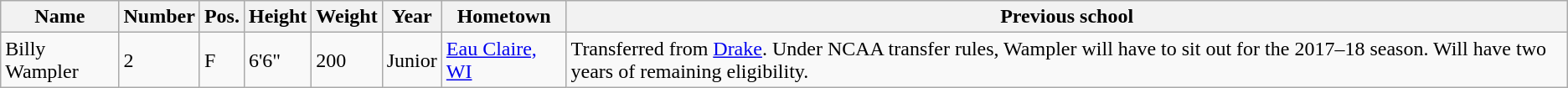<table class="wikitable sortable" border="1">
<tr>
<th>Name</th>
<th>Number</th>
<th>Pos.</th>
<th>Height</th>
<th>Weight</th>
<th>Year</th>
<th>Hometown</th>
<th class="unsortable">Previous school</th>
</tr>
<tr>
<td>Billy Wampler</td>
<td>2</td>
<td>F</td>
<td>6'6"</td>
<td>200</td>
<td>Junior</td>
<td><a href='#'>Eau Claire, WI</a></td>
<td>Transferred from <a href='#'>Drake</a>. Under NCAA transfer rules, Wampler will have to sit out for the 2017–18 season. Will have two years of remaining eligibility.</td>
</tr>
</table>
